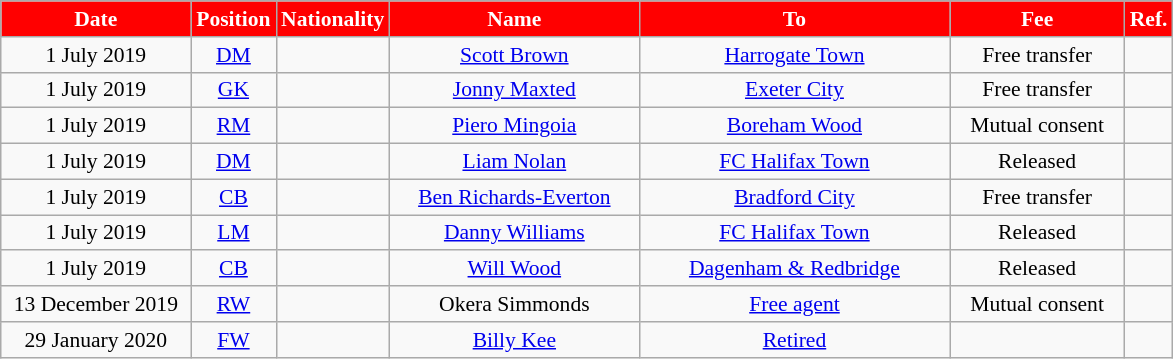<table class="wikitable"  style="text-align:center; font-size:90%; ">
<tr>
<th style="background:#ff0000; color:#FFFFFF; width:120px;">Date</th>
<th style="background:#ff0000; color:#FFFFFF; width:50px;">Position</th>
<th style="background:#ff0000; color:#FFFFFF; width:50px;">Nationality</th>
<th style="background:#ff0000; color:#FFFFFF; width:160px;">Name</th>
<th style="background:#ff0000; color:#FFFFFF; width:200px;">To</th>
<th style="background:#ff0000; color:#FFFFFF; width:110px;">Fee</th>
<th style="background:#ff0000; color:#FFFFFF; width:25px;">Ref.</th>
</tr>
<tr>
<td>1 July 2019</td>
<td><a href='#'>DM</a></td>
<td></td>
<td><a href='#'>Scott Brown</a></td>
<td> <a href='#'>Harrogate Town</a></td>
<td>Free transfer</td>
<td></td>
</tr>
<tr>
<td>1 July 2019</td>
<td><a href='#'>GK</a></td>
<td></td>
<td><a href='#'>Jonny Maxted</a></td>
<td> <a href='#'>Exeter City</a></td>
<td>Free transfer</td>
<td></td>
</tr>
<tr>
<td>1 July 2019</td>
<td><a href='#'>RM</a></td>
<td></td>
<td><a href='#'>Piero Mingoia</a></td>
<td> <a href='#'>Boreham Wood</a></td>
<td>Mutual consent</td>
<td></td>
</tr>
<tr>
<td>1 July 2019</td>
<td><a href='#'>DM</a></td>
<td></td>
<td><a href='#'>Liam Nolan</a></td>
<td> <a href='#'>FC Halifax Town</a></td>
<td>Released</td>
<td></td>
</tr>
<tr>
<td>1 July 2019</td>
<td><a href='#'>CB</a></td>
<td></td>
<td><a href='#'>Ben Richards-Everton</a></td>
<td> <a href='#'>Bradford City</a></td>
<td>Free transfer</td>
<td></td>
</tr>
<tr>
<td>1 July 2019</td>
<td><a href='#'>LM</a></td>
<td></td>
<td><a href='#'>Danny Williams</a></td>
<td> <a href='#'>FC Halifax Town</a></td>
<td>Released</td>
<td></td>
</tr>
<tr>
<td>1 July 2019</td>
<td><a href='#'>CB</a></td>
<td></td>
<td><a href='#'>Will Wood</a></td>
<td> <a href='#'>Dagenham & Redbridge</a></td>
<td>Released</td>
<td></td>
</tr>
<tr>
<td>13 December 2019</td>
<td><a href='#'>RW</a></td>
<td></td>
<td>Okera Simmonds</td>
<td> <a href='#'>Free agent</a></td>
<td>Mutual consent</td>
<td></td>
</tr>
<tr>
<td>29 January 2020</td>
<td><a href='#'>FW</a></td>
<td></td>
<td><a href='#'>Billy Kee</a></td>
<td><a href='#'>Retired</a></td>
<td></td>
<td></td>
</tr>
</table>
